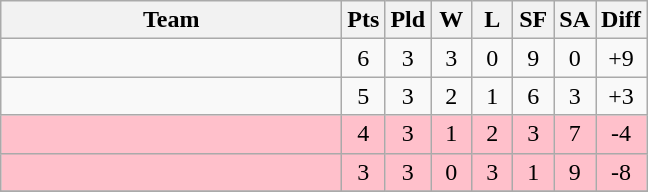<table class=wikitable style="text-align:center">
<tr>
<th width=220>Team</th>
<th width=20>Pts</th>
<th width=20>Pld</th>
<th width=20>W</th>
<th width=20>L</th>
<th width=20>SF</th>
<th width=20>SA</th>
<th width=20>Diff</th>
</tr>
<tr style="background: ccffcc">
<td align=left></td>
<td>6</td>
<td>3</td>
<td>3</td>
<td>0</td>
<td>9</td>
<td>0</td>
<td>+9</td>
</tr>
<tr style="background: ccffcc">
<td align=left></td>
<td>5</td>
<td>3</td>
<td>2</td>
<td>1</td>
<td>6</td>
<td>3</td>
<td>+3</td>
</tr>
<tr style="background: pink">
<td align=left></td>
<td>4</td>
<td>3</td>
<td>1</td>
<td>2</td>
<td>3</td>
<td>7</td>
<td>-4</td>
</tr>
<tr style="background: pink">
<td align=left></td>
<td>3</td>
<td>3</td>
<td>0</td>
<td>3</td>
<td>1</td>
<td>9</td>
<td>-8</td>
</tr>
<tr>
</tr>
</table>
